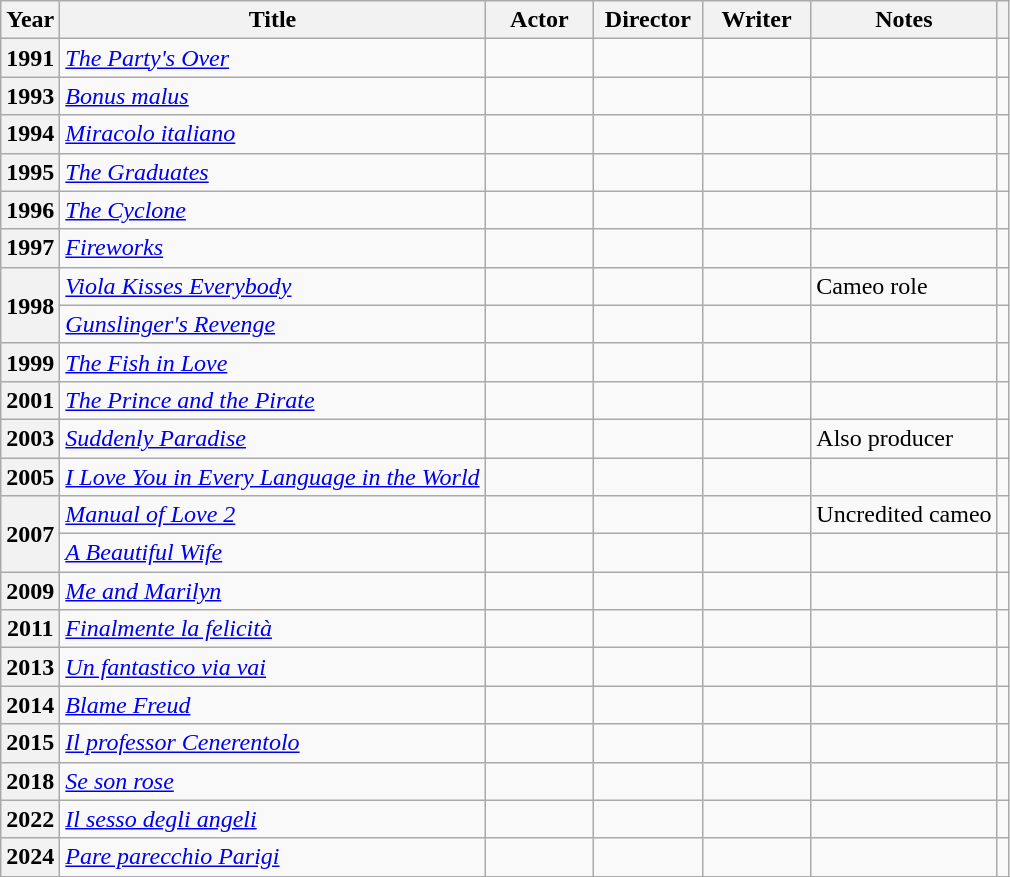<table class="wikitable plainrowheaders sortable">
<tr>
<th scope="col">Year</th>
<th scope="col">Title</th>
<th scope="col" width=65>Actor</th>
<th scope="col" width=65>Director</th>
<th scope="col" width=65>Writer</th>
<th scope="col" class="unsortable">Notes</th>
<th scope="col" class="unsortable"></th>
</tr>
<tr>
<th scope="row">1991</th>
<td><em><a href='#'>The Party's Over</a></em></td>
<td></td>
<td></td>
<td></td>
<td></td>
<td style="text-align: center;"></td>
</tr>
<tr>
<th scope="row">1993</th>
<td><em><a href='#'>Bonus malus</a></em></td>
<td></td>
<td></td>
<td></td>
<td></td>
<td style="text-align: center;"></td>
</tr>
<tr>
<th scope="row">1994</th>
<td><em><a href='#'>Miracolo italiano</a></em></td>
<td></td>
<td></td>
<td></td>
<td></td>
<td style="text-align: center;"></td>
</tr>
<tr>
<th scope="row">1995</th>
<td><em><a href='#'>The Graduates</a></em></td>
<td></td>
<td></td>
<td></td>
<td></td>
<td style="text-align: center;"></td>
</tr>
<tr>
<th scope="row">1996</th>
<td><em><a href='#'>The Cyclone</a></em></td>
<td></td>
<td></td>
<td></td>
<td></td>
<td style="text-align: center;"></td>
</tr>
<tr>
<th scope="row">1997</th>
<td><em><a href='#'>Fireworks</a></em></td>
<td></td>
<td></td>
<td></td>
<td></td>
<td style="text-align: center;"></td>
</tr>
<tr>
<th scope="row" rowspan="2">1998</th>
<td><em><a href='#'>Viola Kisses Everybody</a></em></td>
<td></td>
<td></td>
<td></td>
<td>Cameo role</td>
<td style="text-align: center;"></td>
</tr>
<tr>
<td><em><a href='#'>Gunslinger's Revenge</a></em></td>
<td></td>
<td></td>
<td></td>
<td></td>
<td style="text-align: center;"></td>
</tr>
<tr>
<th scope="row">1999</th>
<td><em><a href='#'>The Fish in Love</a></em></td>
<td></td>
<td></td>
<td></td>
<td></td>
<td style="text-align: center;"></td>
</tr>
<tr>
<th scope="row">2001</th>
<td><em><a href='#'>The Prince and the Pirate</a></em></td>
<td></td>
<td></td>
<td></td>
<td></td>
<td style="text-align: center;"></td>
</tr>
<tr>
<th scope="row">2003</th>
<td><em><a href='#'>Suddenly Paradise</a></em></td>
<td></td>
<td></td>
<td></td>
<td>Also producer</td>
<td style="text-align: center;"></td>
</tr>
<tr>
<th scope="row">2005</th>
<td><em><a href='#'>I Love You in Every Language in the World</a></em></td>
<td></td>
<td></td>
<td></td>
<td></td>
<td style="text-align: center;"></td>
</tr>
<tr>
<th scope="row" rowspan="2">2007</th>
<td><em><a href='#'>Manual of Love 2</a></em></td>
<td></td>
<td></td>
<td></td>
<td>Uncredited cameo</td>
<td style="text-align: center;"></td>
</tr>
<tr>
<td><em><a href='#'>A Beautiful Wife</a></em></td>
<td></td>
<td></td>
<td></td>
<td></td>
<td style="text-align: center;"></td>
</tr>
<tr>
<th scope="row">2009</th>
<td><em><a href='#'>Me and Marilyn</a></em></td>
<td></td>
<td></td>
<td></td>
<td></td>
<td style="text-align: center;"></td>
</tr>
<tr>
<th scope="row">2011</th>
<td><em><a href='#'>Finalmente la felicità</a></em></td>
<td></td>
<td></td>
<td></td>
<td></td>
<td style="text-align: center;"></td>
</tr>
<tr>
<th scope="row">2013</th>
<td><em><a href='#'>Un fantastico via vai</a></em></td>
<td></td>
<td></td>
<td></td>
<td></td>
<td style="text-align: center;"></td>
</tr>
<tr>
<th scope="row">2014</th>
<td><em><a href='#'>Blame Freud</a></em></td>
<td></td>
<td></td>
<td></td>
<td></td>
<td style="text-align: center;"></td>
</tr>
<tr>
<th scope="row">2015</th>
<td><em><a href='#'>Il professor Cenerentolo</a></em></td>
<td></td>
<td></td>
<td></td>
<td></td>
<td style="text-align: center;"></td>
</tr>
<tr>
<th scope="row">2018</th>
<td><em><a href='#'>Se son rose</a></em></td>
<td></td>
<td></td>
<td></td>
<td></td>
<td style="text-align: center;"></td>
</tr>
<tr>
<th scope="row">2022</th>
<td><em><a href='#'>Il sesso degli angeli</a></em></td>
<td></td>
<td></td>
<td></td>
<td></td>
<td style="text-align: center;"></td>
</tr>
<tr>
<th scope="row">2024</th>
<td><em><a href='#'>Pare parecchio Parigi</a></em></td>
<td></td>
<td></td>
<td></td>
<td></td>
<td style="text-align: center;"></td>
</tr>
<tr>
</tr>
</table>
